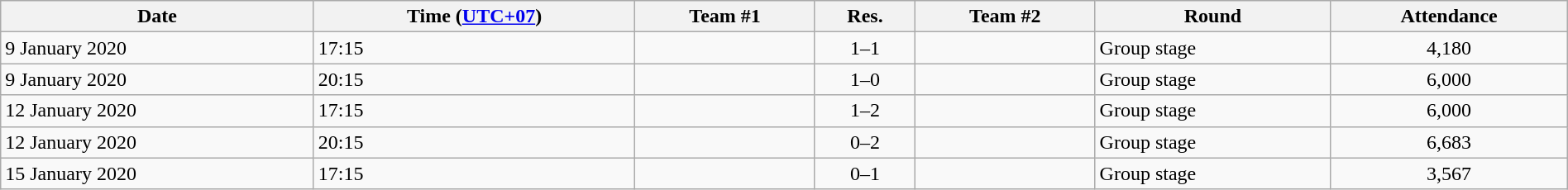<table class="wikitable" style="text-align:left; width:100%;">
<tr>
<th>Date</th>
<th>Time (<a href='#'>UTC+07</a>)</th>
<th>Team #1</th>
<th>Res.</th>
<th>Team #2</th>
<th>Round</th>
<th>Attendance</th>
</tr>
<tr>
<td>9 January 2020</td>
<td>17:15</td>
<td></td>
<td style="text-align:center;">1–1</td>
<td></td>
<td>Group stage</td>
<td style="text-align:center;">4,180</td>
</tr>
<tr>
<td>9 January 2020</td>
<td>20:15</td>
<td><strong></strong></td>
<td style="text-align:center;">1–0</td>
<td></td>
<td>Group stage</td>
<td style="text-align:center;">6,000</td>
</tr>
<tr>
<td>12 January 2020</td>
<td>17:15</td>
<td></td>
<td style="text-align:center;">1–2</td>
<td><strong></strong></td>
<td>Group stage</td>
<td style="text-align:center;">6,000</td>
</tr>
<tr>
<td>12 January 2020</td>
<td>20:15</td>
<td></td>
<td style="text-align:center;">0–2</td>
<td><strong></strong></td>
<td>Group stage</td>
<td style="text-align:center;">6,683</td>
</tr>
<tr>
<td>15 January 2020</td>
<td>17:15</td>
<td></td>
<td style="text-align:center;">0–1</td>
<td><strong></strong></td>
<td>Group stage</td>
<td style="text-align:center;">3,567</td>
</tr>
</table>
